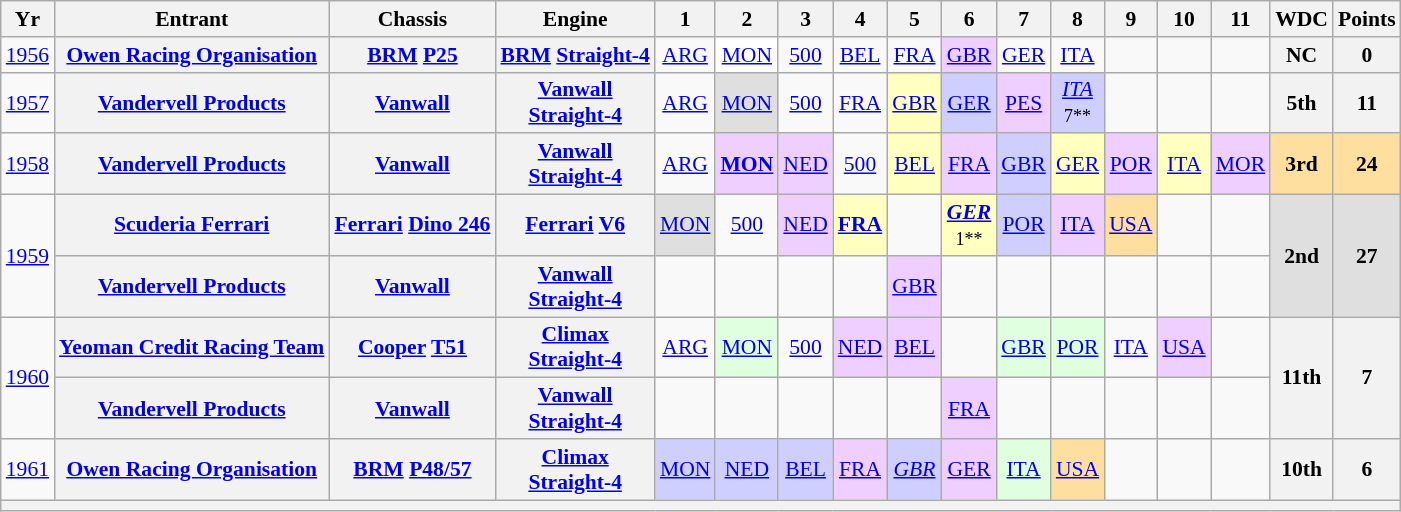<table class="wikitable" style="text-align:center; font-size:90%">
<tr>
<th>Yr</th>
<th>Entrant</th>
<th>Chassis</th>
<th>Engine</th>
<th>1</th>
<th>2</th>
<th>3</th>
<th>4</th>
<th>5</th>
<th>6</th>
<th>7</th>
<th>8</th>
<th>9</th>
<th>10</th>
<th>11</th>
<th>WDC</th>
<th>Points</th>
</tr>
<tr>
<td><a href='#'>1956</a></td>
<th><a href='#'>Owen Racing Organisation</a></th>
<th><a href='#'>BRM</a> <a href='#'>P25</a></th>
<th><a href='#'>BRM</a> <a href='#'>Straight-4</a></th>
<td><a href='#'>ARG</a></td>
<td style="background:#fff;"><a href='#'>MON</a><br></td>
<td><a href='#'>500</a></td>
<td><a href='#'>BEL</a></td>
<td><a href='#'>FRA</a></td>
<td style="background:#efcfff;"><a href='#'>GBR</a><br></td>
<td><a href='#'>GER</a></td>
<td><a href='#'>ITA</a></td>
<td></td>
<td></td>
<td></td>
<th>NC</th>
<th>0</th>
</tr>
<tr>
<td><a href='#'>1957</a></td>
<th><a href='#'>Vandervell Products</a></th>
<th><a href='#'>Vanwall</a></th>
<th><a href='#'>Vanwall</a><br><a href='#'>Straight-4</a></th>
<td><a href='#'>ARG</a></td>
<td style="background:#dfdfdf;"><a href='#'>MON</a><br></td>
<td><a href='#'>500</a></td>
<td><a href='#'>FRA</a></td>
<td style="background:#ffffbf;"><a href='#'>GBR</a><br></td>
<td style="background:#cfcfff;"><a href='#'>GER</a><br></td>
<td style="background:#efcfff;"><a href='#'>PES</a><br></td>
<td style="background:#cfcfff;"><em><a href='#'>ITA</a></em><br><small>7**</small></td>
<td></td>
<td></td>
<td></td>
<th>5th</th>
<th>11</th>
</tr>
<tr>
<td><a href='#'>1958</a></td>
<th><a href='#'>Vandervell Products</a></th>
<th><a href='#'>Vanwall</a></th>
<th><a href='#'>Vanwall</a><br><a href='#'>Straight-4</a></th>
<td><a href='#'>ARG</a></td>
<td style="background:#efcfff;"><strong><a href='#'>MON</a></strong><br></td>
<td style="background:#efcfff;"><a href='#'>NED</a><br></td>
<td><a href='#'>500</a></td>
<td style="background:#ffffbf;"><a href='#'>BEL</a><br></td>
<td style="background:#efcfff;"><a href='#'>FRA</a><br></td>
<td style="background:#cfcfff;"><a href='#'>GBR</a><br></td>
<td style="background:#ffffbf;"><a href='#'>GER</a><br></td>
<td style="background:#efcfff;"><a href='#'>POR</a><br></td>
<td style="background:#ffffbf;"><a href='#'>ITA</a><br></td>
<td style="background:#efcfff;"><a href='#'>MOR</a><br></td>
<td style="background:#ffdf9f;"><strong>3rd</strong></td>
<td style="background:#ffdf9f;"><strong>24</strong></td>
</tr>
<tr>
<td rowspan=2><a href='#'>1959</a></td>
<th><a href='#'>Scuderia Ferrari</a></th>
<th><a href='#'>Ferrari</a> <a href='#'>Dino 246</a></th>
<th><a href='#'>Ferrari</a> <a href='#'>V6</a></th>
<td style="background:#dfdfdf;"><a href='#'>MON</a><br></td>
<td><a href='#'>500</a></td>
<td style="background:#efcfff;"><a href='#'>NED</a><br></td>
<td style="background:#ffffbf;"><strong><a href='#'>FRA</a></strong><br></td>
<td></td>
<td style="background:#ffffbf;"><strong><em><a href='#'>GER</a></em></strong><br><small>1**</small></td>
<td style="background:#cfcfff;"><a href='#'>POR</a><br></td>
<td style="background:#efcfff;"><a href='#'>ITA</a><br></td>
<td style="background:#ffdf9f;"><a href='#'>USA</a><br></td>
<td></td>
<td></td>
<td rowspan="2" style="background:#dfdfdf;"><strong>2nd</strong></td>
<td rowspan="2" style="background:#dfdfdf;"><strong>27</strong></td>
</tr>
<tr>
<th><a href='#'>Vandervell Products</a></th>
<th><a href='#'>Vanwall</a></th>
<th><a href='#'>Vanwall</a><br><a href='#'>Straight-4</a></th>
<td></td>
<td></td>
<td></td>
<td></td>
<td style="background:#efcfff;"><a href='#'>GBR</a><br></td>
<td></td>
<td></td>
<td></td>
<td></td>
<td></td>
<td></td>
</tr>
<tr>
<td rowspan=2><a href='#'>1960</a></td>
<th><a href='#'>Yeoman Credit Racing Team</a></th>
<th><a href='#'>Cooper</a> <a href='#'>T51</a></th>
<th><a href='#'>Climax</a><br><a href='#'>Straight-4</a></th>
<td><a href='#'>ARG</a></td>
<td style="background:#dfffdf;"><a href='#'>MON</a><br></td>
<td><a href='#'>500</a></td>
<td style="background:#efcfff;"><a href='#'>NED</a><br></td>
<td style="background:#efcfff;"><a href='#'>BEL</a><br></td>
<td></td>
<td style="background:#dfffdf;"><a href='#'>GBR</a><br></td>
<td style="background:#dfffdf;"><a href='#'>POR</a><br></td>
<td><a href='#'>ITA</a></td>
<td style="background:#efcfff;"><a href='#'>USA</a><br></td>
<td></td>
<th rowspan=2>11th</th>
<th rowspan=2>7</th>
</tr>
<tr>
<th><a href='#'>Vandervell Products</a></th>
<th><a href='#'>Vanwall</a></th>
<th><a href='#'>Vanwall</a><br><a href='#'>Straight-4</a></th>
<td></td>
<td></td>
<td></td>
<td></td>
<td></td>
<td style="background:#efcfff;"><a href='#'>FRA</a><br></td>
<td></td>
<td></td>
<td></td>
<td></td>
<td></td>
</tr>
<tr>
<td><a href='#'>1961</a></td>
<th><a href='#'>Owen Racing Organisation</a></th>
<th><a href='#'>BRM</a> <a href='#'>P48/57</a></th>
<th><a href='#'>Climax</a><br><a href='#'>Straight-4</a></th>
<td style="background:#cfcfff;"><a href='#'>MON</a><br></td>
<td style="background:#cfcfff;"><a href='#'>NED</a><br></td>
<td style="background:#cfcfff;"><a href='#'>BEL</a><br></td>
<td style="background:#efcfff;"><a href='#'>FRA</a><br></td>
<td style="background:#cfcfff;"><em><a href='#'>GBR</a></em><br></td>
<td style="background:#efcfff;"><a href='#'>GER</a><br></td>
<td style="background:#dfffdf;"><a href='#'>ITA</a><br></td>
<td style="background:#ffdf9f;"><a href='#'>USA</a><br></td>
<td></td>
<td></td>
<td></td>
<th>10th</th>
<th>6</th>
</tr>
<tr>
<th colspan="17"></th>
</tr>
</table>
